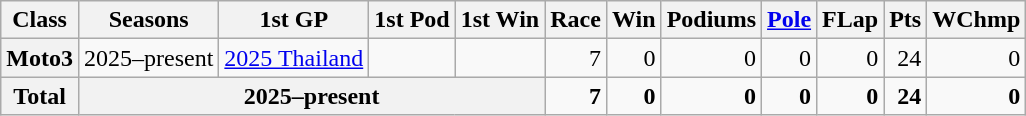<table class="wikitable" style="text-align:right;">
<tr>
<th>Class</th>
<th>Seasons</th>
<th>1st GP</th>
<th>1st Pod</th>
<th>1st Win</th>
<th>Race</th>
<th>Win</th>
<th>Podiums</th>
<th><a href='#'>Pole</a></th>
<th>FLap</th>
<th>Pts</th>
<th>WChmp</th>
</tr>
<tr>
<th>Moto3</th>
<td>2025–present</td>
<td style="text-align:left;"><a href='#'>2025 Thailand</a></td>
<td style="text-align:left;"></td>
<td style="text-align:left;"></td>
<td>7</td>
<td>0</td>
<td>0</td>
<td>0</td>
<td>0</td>
<td>24</td>
<td>0</td>
</tr>
<tr>
<th>Total</th>
<th colspan="4">2025–present</th>
<td><strong>7</strong></td>
<td><strong>0</strong></td>
<td><strong>0</strong></td>
<td><strong>0</strong></td>
<td><strong>0</strong></td>
<td><strong>24</strong></td>
<td><strong>0</strong></td>
</tr>
</table>
